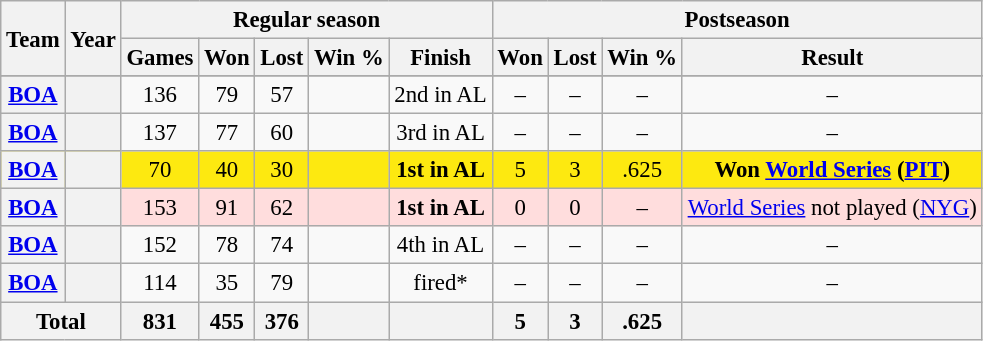<table class="wikitable" style="font-size: 95%; text-align:center;">
<tr>
<th rowspan="2">Team</th>
<th rowspan="2">Year</th>
<th colspan="5">Regular season</th>
<th colspan="4">Postseason</th>
</tr>
<tr>
<th>Games</th>
<th>Won</th>
<th>Lost</th>
<th>Win %</th>
<th>Finish</th>
<th>Won</th>
<th>Lost</th>
<th>Win %</th>
<th>Result</th>
</tr>
<tr>
</tr>
<tr>
<th><a href='#'>BOA</a></th>
<th></th>
<td>136</td>
<td>79</td>
<td>57</td>
<td></td>
<td>2nd in AL</td>
<td>–</td>
<td>–</td>
<td>–</td>
<td>–</td>
</tr>
<tr>
<th><a href='#'>BOA</a></th>
<th></th>
<td>137</td>
<td>77</td>
<td>60</td>
<td></td>
<td>3rd in AL</td>
<td>–</td>
<td>–</td>
<td>–</td>
<td>–</td>
</tr>
<tr style="background:#fde910">
<th><a href='#'>BOA</a></th>
<th></th>
<td>70</td>
<td>40</td>
<td>30</td>
<td></td>
<td><strong>1st in AL</strong></td>
<td>5</td>
<td>3</td>
<td>.625</td>
<td><strong>Won <a href='#'>World Series</a> (<a href='#'>PIT</a>)</strong></td>
</tr>
<tr style="background:#fdd">
<th><a href='#'>BOA</a></th>
<th></th>
<td>153</td>
<td>91</td>
<td>62</td>
<td></td>
<td><strong>1st in AL</strong></td>
<td>0</td>
<td>0</td>
<td>–</td>
<td><a href='#'>World Series</a> not played (<a href='#'>NYG</a>)</td>
</tr>
<tr>
<th><a href='#'>BOA</a></th>
<th></th>
<td>152</td>
<td>78</td>
<td>74</td>
<td></td>
<td>4th in AL</td>
<td>–</td>
<td>–</td>
<td>–</td>
<td>–</td>
</tr>
<tr>
<th><a href='#'>BOA</a></th>
<th></th>
<td>114</td>
<td>35</td>
<td>79</td>
<td></td>
<td>fired*</td>
<td>–</td>
<td>–</td>
<td>–</td>
<td>–</td>
</tr>
<tr>
<th colspan="2">Total</th>
<th>831</th>
<th>455</th>
<th>376</th>
<th></th>
<th></th>
<th>5</th>
<th>3</th>
<th>.625</th>
<th></th>
</tr>
</table>
